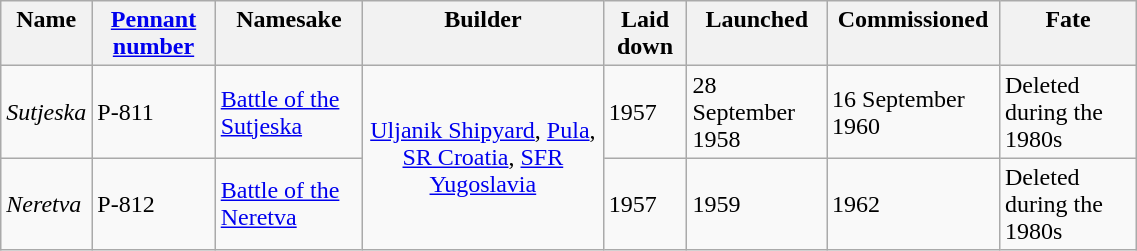<table class=wikitable width=60%>
<tr valign=top>
<th>Name</th>
<th><a href='#'>Pennant number</a></th>
<th>Namesake</th>
<th>Builder</th>
<th>Laid down</th>
<th>Launched</th>
<th>Commissioned</th>
<th>Fate</th>
</tr>
<tr valign=middle>
<td><em>Sutjeska</em></td>
<td>P-811</td>
<td><a href='#'>Battle of the Sutjeska</a></td>
<td align=center rowspan=2><a href='#'>Uljanik Shipyard</a>, <a href='#'>Pula</a>, <a href='#'>SR Croatia</a>, <a href='#'>SFR Yugoslavia</a></td>
<td>1957</td>
<td>28 September 1958</td>
<td>16 September 1960</td>
<td>Deleted during the 1980s</td>
</tr>
<tr valign=middle>
<td><em>Neretva</em></td>
<td>P-812</td>
<td><a href='#'>Battle of the Neretva</a></td>
<td>1957</td>
<td>1959</td>
<td>1962</td>
<td>Deleted during the 1980s</td>
</tr>
</table>
